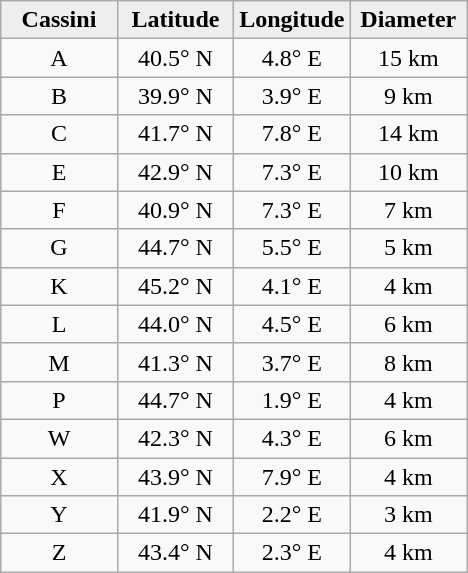<table class="wikitable">
<tr>
<th width="25%" style="background:#eeeeee;">Cassini</th>
<th width="25%" style="background:#eeeeee;">Latitude</th>
<th width="25%" style="background:#eeeeee;">Longitude</th>
<th width="25%" style="background:#eeeeee;">Diameter</th>
</tr>
<tr>
<td align="center">A</td>
<td align="center">40.5° N</td>
<td align="center">4.8° E</td>
<td align="center">15 km</td>
</tr>
<tr>
<td align="center">B</td>
<td align="center">39.9° N</td>
<td align="center">3.9° E</td>
<td align="center">9 km</td>
</tr>
<tr>
<td align="center">C</td>
<td align="center">41.7° N</td>
<td align="center">7.8° E</td>
<td align="center">14 km</td>
</tr>
<tr>
<td align="center">E</td>
<td align="center">42.9° N</td>
<td align="center">7.3° E</td>
<td align="center">10 km</td>
</tr>
<tr>
<td align="center">F</td>
<td align="center">40.9° N</td>
<td align="center">7.3° E</td>
<td align="center">7 km</td>
</tr>
<tr>
<td align="center">G</td>
<td align="center">44.7° N</td>
<td align="center">5.5° E</td>
<td align="center">5 km</td>
</tr>
<tr>
<td align="center">K</td>
<td align="center">45.2° N</td>
<td align="center">4.1° E</td>
<td align="center">4 km</td>
</tr>
<tr>
<td align="center">L</td>
<td align="center">44.0° N</td>
<td align="center">4.5° E</td>
<td align="center">6 km</td>
</tr>
<tr>
<td align="center">M</td>
<td align="center">41.3° N</td>
<td align="center">3.7° E</td>
<td align="center">8 km</td>
</tr>
<tr>
<td align="center">P</td>
<td align="center">44.7° N</td>
<td align="center">1.9° E</td>
<td align="center">4 km</td>
</tr>
<tr>
<td align="center">W</td>
<td align="center">42.3° N</td>
<td align="center">4.3° E</td>
<td align="center">6 km</td>
</tr>
<tr>
<td align="center">X</td>
<td align="center">43.9° N</td>
<td align="center">7.9° E</td>
<td align="center">4 km</td>
</tr>
<tr>
<td align="center">Y</td>
<td align="center">41.9° N</td>
<td align="center">2.2° E</td>
<td align="center">3 km</td>
</tr>
<tr>
<td align="center">Z</td>
<td align="center">43.4° N</td>
<td align="center">2.3° E</td>
<td align="center">4 km</td>
</tr>
</table>
